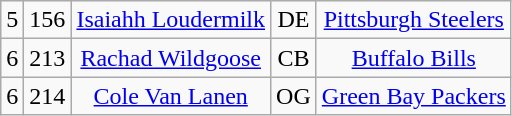<table class="wikitable" style="text-align:center">
<tr>
<td>5</td>
<td>156</td>
<td><a href='#'>Isaiahh Loudermilk</a></td>
<td>DE</td>
<td><a href='#'>Pittsburgh Steelers</a></td>
</tr>
<tr>
<td>6</td>
<td>213</td>
<td><a href='#'>Rachad Wildgoose</a></td>
<td>CB</td>
<td><a href='#'>Buffalo Bills</a></td>
</tr>
<tr>
<td>6</td>
<td>214</td>
<td><a href='#'>Cole Van Lanen</a></td>
<td>OG</td>
<td><a href='#'>Green Bay Packers</a></td>
</tr>
</table>
